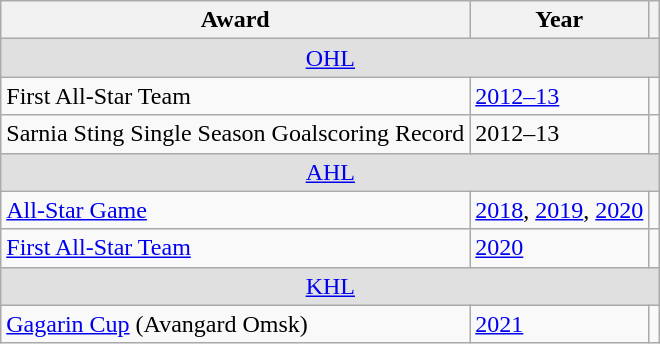<table class="wikitable">
<tr>
<th>Award</th>
<th>Year</th>
<th></th>
</tr>
<tr ALIGN="center" bgcolor="#e0e0e0">
<td colspan="3"><a href='#'>OHL</a></td>
</tr>
<tr>
<td>First All-Star Team</td>
<td><a href='#'>2012–13</a></td>
<td></td>
</tr>
<tr>
<td>Sarnia Sting Single Season Goalscoring Record</td>
<td>2012–13</td>
<td></td>
</tr>
<tr ALIGN="center" bgcolor="#e0e0e0">
<td colspan="3"><a href='#'>AHL</a></td>
</tr>
<tr>
<td><a href='#'>All-Star Game</a></td>
<td><a href='#'>2018</a>, <a href='#'>2019</a>, <a href='#'>2020</a></td>
<td></td>
</tr>
<tr>
<td><a href='#'>First All-Star Team</a></td>
<td><a href='#'>2020</a></td>
<td></td>
</tr>
<tr ALIGN="center" bgcolor="#e0e0e0">
<td colspan="3"><a href='#'>KHL</a></td>
</tr>
<tr>
<td><a href='#'>Gagarin Cup</a> (Avangard Omsk)</td>
<td><a href='#'>2021</a></td>
<td></td>
</tr>
</table>
